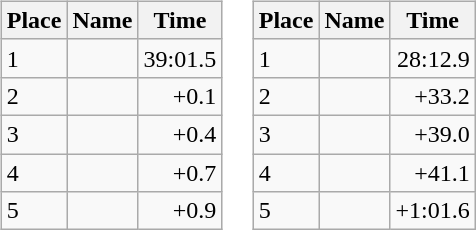<table border="0">
<tr>
<td valign="top"><br><table class="wikitable">
<tr>
<th>Place</th>
<th>Name</th>
<th>Time</th>
</tr>
<tr>
<td>1</td>
<td></td>
<td align="right">39:01.5</td>
</tr>
<tr>
<td>2</td>
<td></td>
<td align="right">+0.1</td>
</tr>
<tr>
<td>3</td>
<td></td>
<td align="right">+0.4</td>
</tr>
<tr>
<td>4</td>
<td></td>
<td align="right">+0.7</td>
</tr>
<tr>
<td>5</td>
<td></td>
<td align="right">+0.9</td>
</tr>
</table>
</td>
<td valign="top"><br><table class="wikitable">
<tr>
<th>Place</th>
<th>Name</th>
<th>Time</th>
</tr>
<tr>
<td>1</td>
<td></td>
<td align="right">28:12.9</td>
</tr>
<tr>
<td>2</td>
<td></td>
<td align="right">+33.2</td>
</tr>
<tr>
<td>3</td>
<td></td>
<td align="right">+39.0</td>
</tr>
<tr>
<td>4</td>
<td></td>
<td align="right">+41.1</td>
</tr>
<tr>
<td>5</td>
<td></td>
<td align="right">+1:01.6</td>
</tr>
</table>
</td>
</tr>
</table>
